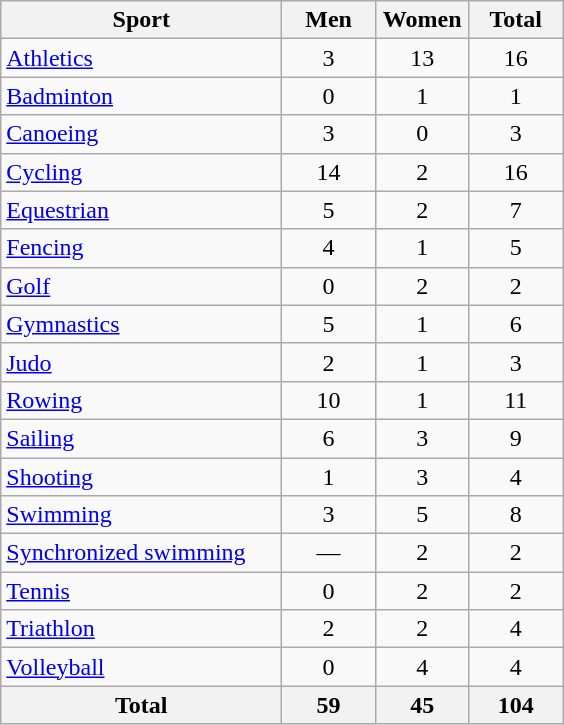<table class="wikitable sortable" style="text-align:center;">
<tr>
<th width=180>Sport</th>
<th width=55>Men</th>
<th width=55>Women</th>
<th width=55>Total</th>
</tr>
<tr>
<td align=left><a href='#'>Athletics</a></td>
<td>3</td>
<td>13</td>
<td>16</td>
</tr>
<tr>
<td align=left><a href='#'>Badminton</a></td>
<td>0</td>
<td>1</td>
<td>1</td>
</tr>
<tr>
<td align=left><a href='#'>Canoeing</a></td>
<td>3</td>
<td>0</td>
<td>3</td>
</tr>
<tr>
<td align=left><a href='#'>Cycling</a></td>
<td>14</td>
<td>2</td>
<td>16</td>
</tr>
<tr>
<td align=left><a href='#'>Equestrian</a></td>
<td>5</td>
<td>2</td>
<td>7</td>
</tr>
<tr>
<td align=left><a href='#'>Fencing</a></td>
<td>4</td>
<td>1</td>
<td>5</td>
</tr>
<tr>
<td align=left><a href='#'>Golf</a></td>
<td>0</td>
<td>2</td>
<td>2</td>
</tr>
<tr>
<td align=left><a href='#'>Gymnastics</a></td>
<td>5</td>
<td>1</td>
<td>6</td>
</tr>
<tr>
<td align=left><a href='#'>Judo</a></td>
<td>2</td>
<td>1</td>
<td>3</td>
</tr>
<tr>
<td align=left><a href='#'>Rowing</a></td>
<td>10</td>
<td>1</td>
<td>11</td>
</tr>
<tr>
<td align=left><a href='#'>Sailing</a></td>
<td>6</td>
<td>3</td>
<td>9</td>
</tr>
<tr>
<td align=left><a href='#'>Shooting</a></td>
<td>1</td>
<td>3</td>
<td>4</td>
</tr>
<tr>
<td align=left><a href='#'>Swimming</a></td>
<td>3</td>
<td>5</td>
<td>8</td>
</tr>
<tr>
<td align=left><a href='#'>Synchronized swimming</a></td>
<td>—</td>
<td>2</td>
<td>2</td>
</tr>
<tr>
<td align=left><a href='#'>Tennis</a></td>
<td>0</td>
<td>2</td>
<td>2</td>
</tr>
<tr>
<td align=left><a href='#'>Triathlon</a></td>
<td>2</td>
<td>2</td>
<td>4</td>
</tr>
<tr>
<td align=left><a href='#'>Volleyball</a></td>
<td>0</td>
<td>4</td>
<td>4</td>
</tr>
<tr>
<th>Total</th>
<th>59</th>
<th>45</th>
<th>104</th>
</tr>
</table>
